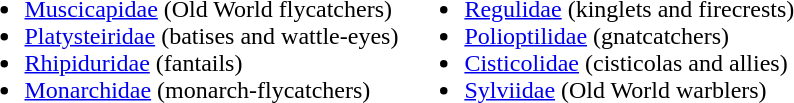<table>
<tr valign="top">
<td><br><ul><li><a href='#'>Muscicapidae</a> (Old World flycatchers)</li><li><a href='#'>Platysteiridae</a> (batises and wattle-eyes)</li><li><a href='#'>Rhipiduridae</a> (fantails)</li><li><a href='#'>Monarchidae</a> (monarch-flycatchers)</li></ul></td>
<td><br><ul><li><a href='#'>Regulidae</a> (kinglets and firecrests)</li><li><a href='#'>Polioptilidae</a> (gnatcatchers)</li><li><a href='#'>Cisticolidae</a> (cisticolas and allies)</li><li><a href='#'>Sylviidae</a> (Old World warblers)</li></ul></td>
</tr>
</table>
